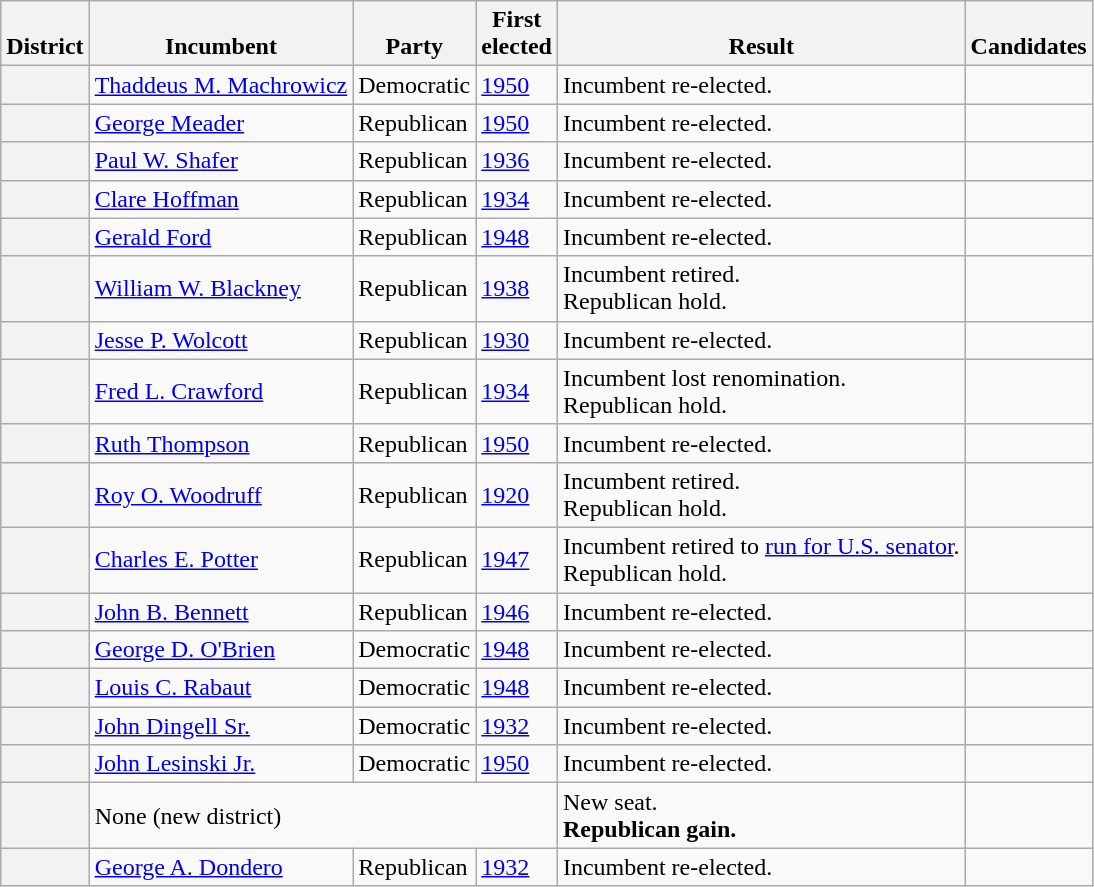<table class=wikitable>
<tr valign=bottom>
<th>District</th>
<th>Incumbent</th>
<th>Party</th>
<th>First<br>elected</th>
<th>Result</th>
<th>Candidates</th>
</tr>
<tr>
<th></th>
<td><a href='#'>Thaddeus M. Machrowicz</a></td>
<td>Democratic</td>
<td><a href='#'>1950</a></td>
<td>Incumbent re-elected.</td>
<td nowrap></td>
</tr>
<tr>
<th></th>
<td><a href='#'>George Meader</a></td>
<td>Republican</td>
<td><a href='#'>1950</a></td>
<td>Incumbent re-elected.</td>
<td nowrap></td>
</tr>
<tr>
<th></th>
<td><a href='#'>Paul W. Shafer</a></td>
<td>Republican</td>
<td><a href='#'>1936</a></td>
<td>Incumbent re-elected.</td>
<td nowrap></td>
</tr>
<tr>
<th></th>
<td><a href='#'>Clare Hoffman</a></td>
<td>Republican</td>
<td><a href='#'>1934</a></td>
<td>Incumbent re-elected.</td>
<td nowrap></td>
</tr>
<tr>
<th></th>
<td><a href='#'>Gerald Ford</a></td>
<td>Republican</td>
<td><a href='#'>1948</a></td>
<td>Incumbent re-elected.</td>
<td nowrap></td>
</tr>
<tr>
<th></th>
<td><a href='#'>William W. Blackney</a></td>
<td>Republican</td>
<td><a href='#'>1938</a></td>
<td>Incumbent retired.<br>Republican hold.</td>
<td nowrap></td>
</tr>
<tr>
<th></th>
<td><a href='#'>Jesse P. Wolcott</a></td>
<td>Republican</td>
<td><a href='#'>1930</a></td>
<td>Incumbent re-elected.</td>
<td nowrap></td>
</tr>
<tr>
<th></th>
<td><a href='#'>Fred L. Crawford</a></td>
<td>Republican</td>
<td><a href='#'>1934</a></td>
<td>Incumbent lost renomination.<br>Republican hold.</td>
<td nowrap></td>
</tr>
<tr>
<th></th>
<td><a href='#'>Ruth Thompson</a></td>
<td>Republican</td>
<td><a href='#'>1950</a></td>
<td>Incumbent re-elected.</td>
<td nowrap></td>
</tr>
<tr>
<th></th>
<td><a href='#'>Roy O. Woodruff</a></td>
<td>Republican</td>
<td><a href='#'>1920</a></td>
<td>Incumbent retired.<br>Republican hold.</td>
<td nowrap></td>
</tr>
<tr>
<th></th>
<td><a href='#'>Charles E. Potter</a></td>
<td>Republican</td>
<td><a href='#'>1947</a></td>
<td>Incumbent retired to <a href='#'>run for U.S. senator</a>.<br>Republican hold.</td>
<td nowrap></td>
</tr>
<tr>
<th></th>
<td><a href='#'>John B. Bennett</a></td>
<td>Republican</td>
<td><a href='#'>1946</a></td>
<td>Incumbent re-elected.</td>
<td nowrap></td>
</tr>
<tr>
<th></th>
<td><a href='#'>George D. O'Brien</a></td>
<td>Democratic</td>
<td><a href='#'>1948</a></td>
<td>Incumbent re-elected.</td>
<td nowrap></td>
</tr>
<tr>
<th></th>
<td><a href='#'>Louis C. Rabaut</a></td>
<td>Democratic</td>
<td><a href='#'>1948</a></td>
<td>Incumbent re-elected.</td>
<td nowrap></td>
</tr>
<tr>
<th></th>
<td><a href='#'>John Dingell Sr.</a></td>
<td>Democratic</td>
<td><a href='#'>1932</a></td>
<td>Incumbent re-elected.</td>
<td nowrap></td>
</tr>
<tr>
<th></th>
<td><a href='#'>John Lesinski Jr.</a></td>
<td>Democratic</td>
<td><a href='#'>1950</a></td>
<td>Incumbent re-elected.</td>
<td nowrap></td>
</tr>
<tr>
<th></th>
<td colspan=3>None (new district)</td>
<td>New seat.<br><strong>Republican gain.</strong></td>
<td nowrap></td>
</tr>
<tr>
<th></th>
<td><a href='#'>George A. Dondero</a><br></td>
<td>Republican</td>
<td><a href='#'>1932</a></td>
<td>Incumbent re-elected.</td>
<td nowrap></td>
</tr>
</table>
